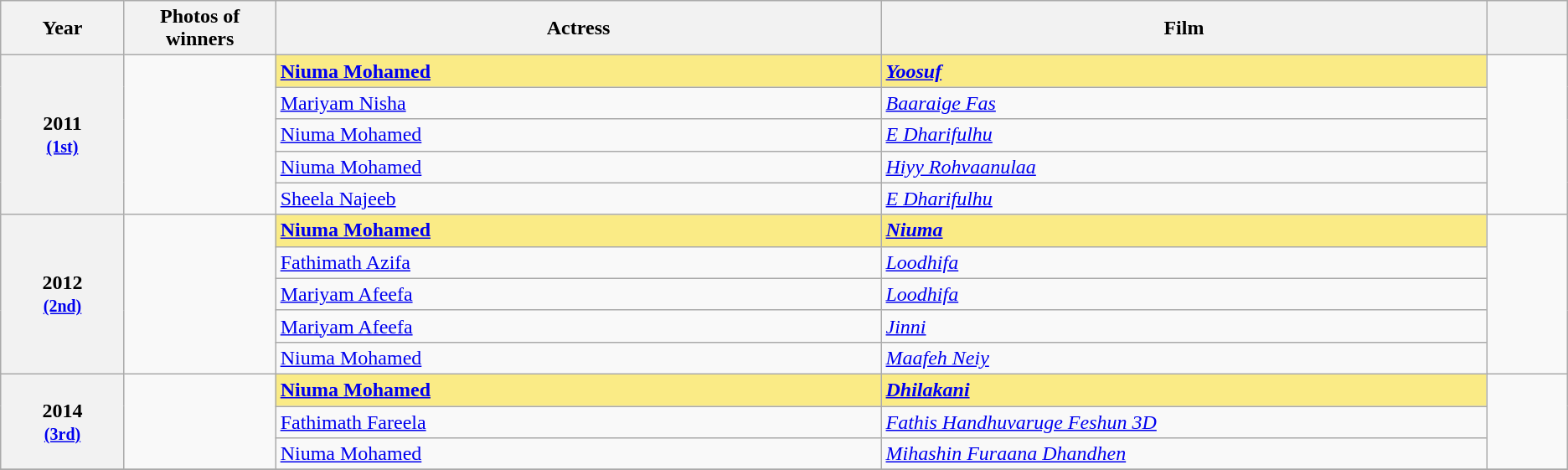<table class="wikitable sortable" style="text-align:left;">
<tr>
<th scope="col" style="width:3%; text-align:center;">Year</th>
<th scope="col" style="width:3%;text-align:center;">Photos of winners</th>
<th scope="col" style="width:15%;text-align:center;">Actress</th>
<th scope="col" style="width:15%;text-align:center;">Film</th>
<th scope="col" style="width:2%" class="unsortable"></th>
</tr>
<tr>
<th scope="row" rowspan=5 style="text-align:center">2011 <br><small><a href='#'>(1st)</a> </small></th>
<td rowspan=5 style="text-align:center"></td>
<td style="background:#FAEB86;"><strong><a href='#'>Niuma Mohamed</a></strong></td>
<td style="background:#FAEB86;"><strong><em><a href='#'>Yoosuf</a></em></strong></td>
<td rowspan=5 style="text-align: center;"></td>
</tr>
<tr>
<td><a href='#'>Mariyam Nisha</a></td>
<td><em><a href='#'>Baaraige Fas</a></em></td>
</tr>
<tr>
<td><a href='#'>Niuma Mohamed</a></td>
<td><em><a href='#'>E Dharifulhu</a></em></td>
</tr>
<tr>
<td><a href='#'>Niuma Mohamed</a></td>
<td><em><a href='#'>Hiyy Rohvaanulaa</a></em></td>
</tr>
<tr>
<td><a href='#'>Sheela Najeeb</a></td>
<td><em><a href='#'>E Dharifulhu</a></em></td>
</tr>
<tr>
<th scope="row" rowspan=5 style="text-align:center">2012 <br><small><a href='#'>(2nd)</a> </small></th>
<td rowspan=5 style="text-align:center"></td>
<td style="background:#FAEB86;"><strong><a href='#'>Niuma Mohamed</a></strong></td>
<td style="background:#FAEB86;"><strong><em><a href='#'>Niuma</a></em></strong></td>
<td rowspan=5 style="text-align: center;"></td>
</tr>
<tr>
<td><a href='#'>Fathimath Azifa</a></td>
<td><em><a href='#'>Loodhifa</a></em></td>
</tr>
<tr>
<td><a href='#'>Mariyam Afeefa</a></td>
<td><em><a href='#'>Loodhifa</a></em></td>
</tr>
<tr>
<td><a href='#'>Mariyam Afeefa</a></td>
<td><em><a href='#'>Jinni</a></em></td>
</tr>
<tr>
<td><a href='#'>Niuma Mohamed</a></td>
<td><em><a href='#'>Maafeh Neiy</a></em></td>
</tr>
<tr>
<th scope="row" rowspan=3 style="text-align:center">2014 <br><small><a href='#'>(3rd)</a> </small></th>
<td rowspan=3 style="text-align:center"></td>
<td style="background:#FAEB86;"><strong><a href='#'>Niuma Mohamed</a></strong></td>
<td style="background:#FAEB86;"><strong><em><a href='#'>Dhilakani</a></em></strong></td>
<td rowspan=3 style="text-align: center;"></td>
</tr>
<tr>
<td><a href='#'>Fathimath Fareela</a></td>
<td><em><a href='#'>Fathis Handhuvaruge Feshun 3D</a></em></td>
</tr>
<tr>
<td><a href='#'>Niuma Mohamed</a></td>
<td><em><a href='#'>Mihashin Furaana Dhandhen</a></em></td>
</tr>
<tr>
</tr>
</table>
